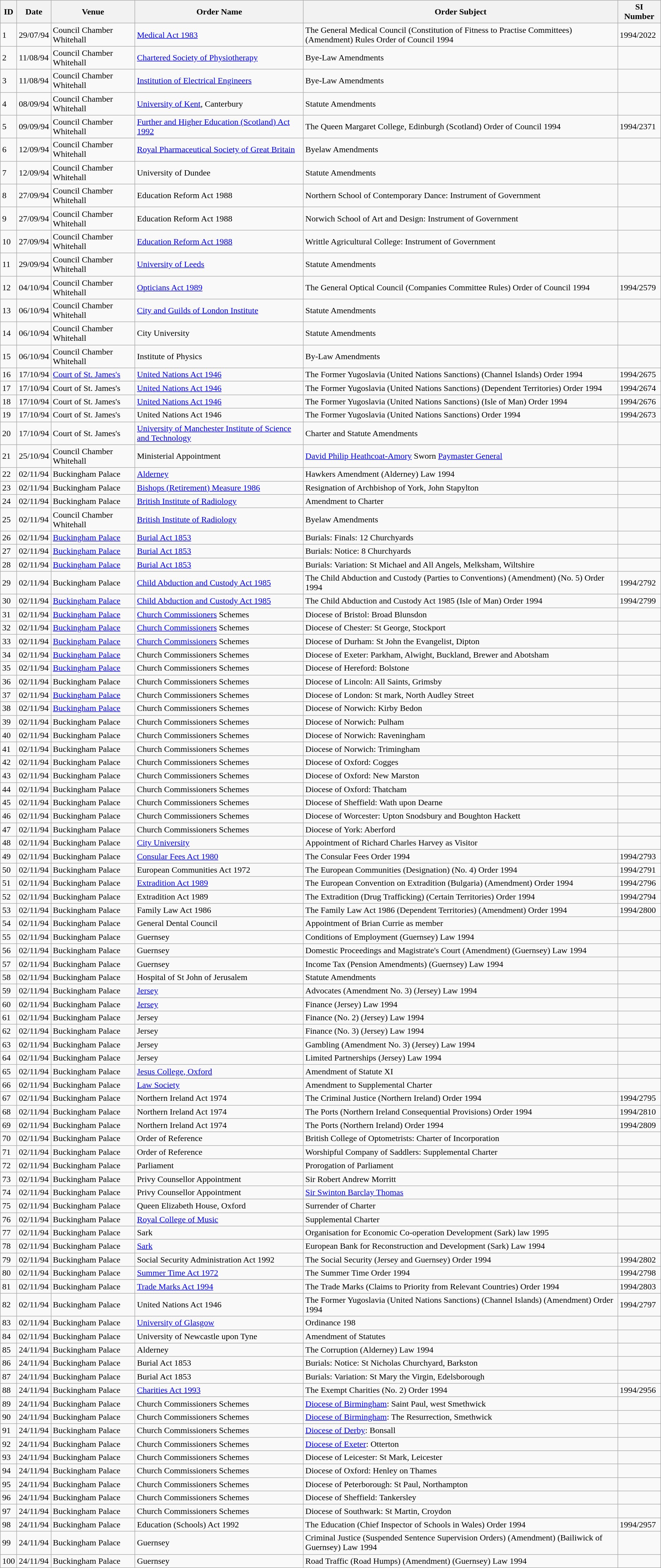<table class="wikitable">
<tr>
<th>ID</th>
<th>Date</th>
<th>Venue</th>
<th>Order Name</th>
<th>Order Subject</th>
<th>SI Number</th>
</tr>
<tr>
<td>1</td>
<td>29/07/94</td>
<td>Council Chamber Whitehall</td>
<td><a href='#'>Medical Act 1983</a></td>
<td>The General Medical Council (Constitution of Fitness to Practise Committees) (Amendment) Rules Order of Council 1994</td>
<td>1994/2022</td>
</tr>
<tr>
<td>2</td>
<td>11/08/94</td>
<td>Council Chamber Whitehall</td>
<td><a href='#'>Chartered Society of Physiotherapy</a></td>
<td>Bye-Law Amendments</td>
<td></td>
</tr>
<tr>
<td>3</td>
<td>11/08/94</td>
<td>Council Chamber Whitehall</td>
<td><a href='#'>Institution of Electrical Engineers</a></td>
<td>Bye-Law Amendments</td>
<td></td>
</tr>
<tr>
<td>4</td>
<td>08/09/94</td>
<td>Council Chamber Whitehall</td>
<td><a href='#'>University of Kent</a>, Canterbury</td>
<td>Statute Amendments</td>
<td></td>
</tr>
<tr>
<td>5</td>
<td>09/09/94</td>
<td>Council Chamber Whitehall</td>
<td><a href='#'>Further and Higher Education (Scotland) Act 1992</a></td>
<td>The Queen Margaret College, Edinburgh (Scotland) Order of Council 1994</td>
<td>1994/2371</td>
</tr>
<tr>
<td>6</td>
<td>12/09/94</td>
<td>Council Chamber Whitehall</td>
<td><a href='#'>Royal Pharmaceutical Society of Great Britain</a></td>
<td>Byelaw Amendments</td>
<td></td>
</tr>
<tr>
<td>7</td>
<td>12/09/94</td>
<td>Council Chamber Whitehall</td>
<td>University of Dundee</td>
<td>Statute Amendments</td>
<td></td>
</tr>
<tr>
<td>8</td>
<td>27/09/94</td>
<td>Council Chamber Whitehall</td>
<td>Education Reform Act 1988</td>
<td>Northern School of Contemporary Dance: Instrument of Government</td>
<td></td>
</tr>
<tr>
<td>9</td>
<td>27/09/94</td>
<td>Council Chamber Whitehall</td>
<td>Education Reform Act 1988</td>
<td>Norwich School of Art and Design: Instrument of Government</td>
<td></td>
</tr>
<tr>
<td>10</td>
<td>27/09/94</td>
<td>Council Chamber Whitehall</td>
<td><a href='#'>Education Reform Act 1988</a></td>
<td>Writtle Agricultural College: Instrument of Government</td>
<td></td>
</tr>
<tr>
<td>11</td>
<td>29/09/94</td>
<td>Council Chamber Whitehall</td>
<td><a href='#'>University of Leeds</a></td>
<td>Statute Amendments</td>
<td></td>
</tr>
<tr>
<td>12</td>
<td>04/10/94</td>
<td>Council Chamber Whitehall</td>
<td><a href='#'>Opticians Act 1989</a></td>
<td>The General Optical Council (Companies Committee Rules) Order of Council 1994</td>
<td>1994/2579</td>
</tr>
<tr>
<td>13</td>
<td>06/10/94</td>
<td>Council Chamber Whitehall</td>
<td><a href='#'>City and Guilds of London Institute</a></td>
<td>Statute Amendments</td>
<td></td>
</tr>
<tr>
<td>14</td>
<td>06/10/94</td>
<td>Council Chamber Whitehall</td>
<td>City University</td>
<td>Statute Amendments</td>
<td></td>
</tr>
<tr>
<td>15</td>
<td>06/10/94</td>
<td>Council Chamber Whitehall</td>
<td>Institute of Physics</td>
<td>By-Law Amendments</td>
<td></td>
</tr>
<tr>
<td>16</td>
<td>17/10/94</td>
<td><a href='#'>Court of St. James's</a></td>
<td><a href='#'>United Nations Act 1946</a></td>
<td>The Former Yugoslavia (United Nations Sanctions) (Channel Islands) Order 1994</td>
<td>1994/2675</td>
</tr>
<tr>
<td>17</td>
<td>17/10/94</td>
<td>Court of St. James's</td>
<td><a href='#'>United Nations Act 1946</a></td>
<td>The Former Yugoslavia (United Nations Sanctions) (Dependent Territories) Order 1994</td>
<td>1994/2674</td>
</tr>
<tr>
<td>18</td>
<td>17/10/94</td>
<td>Court of St. James's</td>
<td><a href='#'>United Nations Act 1946</a></td>
<td>The Former Yugoslavia (United Nations Sanctions) (Isle of Man) Order 1994</td>
<td>1994/2676</td>
</tr>
<tr>
<td>19</td>
<td>17/10/94</td>
<td>Court of St. James's</td>
<td>United Nations Act 1946</td>
<td>The Former Yugoslavia (United Nations Sanctions) Order 1994</td>
<td>1994/2673</td>
</tr>
<tr>
<td>20</td>
<td>17/10/94</td>
<td>Court of St. James's</td>
<td><a href='#'>University of Manchester Institute of Science and Technology</a></td>
<td>Charter and Statute Amendments</td>
<td></td>
</tr>
<tr>
<td>21</td>
<td>25/10/94</td>
<td>Council Chamber Whitehall</td>
<td>Ministerial Appointment</td>
<td><a href='#'>David Philip Heathcoat-Amory</a> Sworn <a href='#'>Paymaster General</a></td>
<td></td>
</tr>
<tr>
<td>22</td>
<td>02/11/94</td>
<td>Buckingham Palace</td>
<td><a href='#'>Alderney</a></td>
<td>Hawkers Amendment (Alderney) Law 1994</td>
<td></td>
</tr>
<tr>
<td>23</td>
<td>02/11/94</td>
<td>Buckingham Palace</td>
<td><a href='#'>Bishops (Retirement) Measure 1986</a></td>
<td>Resignation of Archbishop of York, John Stapylton</td>
<td></td>
</tr>
<tr>
<td>24</td>
<td>02/11/94</td>
<td>Buckingham Palace</td>
<td><a href='#'>British Institute of Radiology</a></td>
<td>Amendment to Charter</td>
<td></td>
</tr>
<tr>
<td>25</td>
<td>02/11/94</td>
<td>Council Chamber Whitehall</td>
<td><a href='#'>British Institute of Radiology</a></td>
<td>Byelaw Amendments</td>
<td></td>
</tr>
<tr>
<td>26</td>
<td>02/11/94</td>
<td><a href='#'>Buckingham Palace</a></td>
<td><a href='#'>Burial Act 1853</a></td>
<td>Burials: Finals: 12 Churchyards</td>
<td></td>
</tr>
<tr>
<td>27</td>
<td>02/11/94</td>
<td><a href='#'>Buckingham Palace</a></td>
<td><a href='#'>Burial Act 1853</a></td>
<td>Burials: Notice: 8 Churchyards</td>
<td></td>
</tr>
<tr>
<td>28</td>
<td>02/11/94</td>
<td><a href='#'>Buckingham Palace</a></td>
<td><a href='#'>Burial Act 1853</a></td>
<td>Burials: Variation: St Michael and All Angels, Melksham, Wiltshire</td>
<td></td>
</tr>
<tr>
<td>29</td>
<td>02/11/94</td>
<td>Buckingham Palace</td>
<td><a href='#'>Child Abduction and Custody Act 1985</a></td>
<td>The Child Abduction and Custody (Parties to Conventions) (Amendment) (No. 5) Order 1994</td>
<td>1994/2792</td>
</tr>
<tr>
<td>30</td>
<td>02/11/94</td>
<td><a href='#'>Buckingham Palace</a></td>
<td><a href='#'>Child Abduction and Custody Act 1985</a></td>
<td>The Child Abduction and Custody Act 1985 (Isle of Man) Order 1994</td>
<td>1994/2799</td>
</tr>
<tr>
<td>31</td>
<td>02/11/94</td>
<td><a href='#'>Buckingham Palace</a></td>
<td><a href='#'>Church Commissioners</a> Schemes</td>
<td>Diocese of Bristol: Broad Blunsdon</td>
<td></td>
</tr>
<tr>
<td>32</td>
<td>02/11/94</td>
<td><a href='#'>Buckingham Palace</a></td>
<td><a href='#'>Church Commissioners</a> Schemes</td>
<td>Diocese of Chester: St George, Stockport</td>
<td></td>
</tr>
<tr>
<td>33</td>
<td>02/11/94</td>
<td><a href='#'>Buckingham Palace</a></td>
<td><a href='#'>Church Commissioners</a> Schemes</td>
<td>Diocese of Durham: St John the Evangelist, Dipton</td>
<td></td>
</tr>
<tr>
<td>34</td>
<td>02/11/94</td>
<td><a href='#'>Buckingham Palace</a></td>
<td>Church Commissioners Schemes</td>
<td>Diocese of Exeter: Parkham, Alwight, Buckland, Brewer and Abotsham</td>
<td></td>
</tr>
<tr>
<td>35</td>
<td>02/11/94</td>
<td><a href='#'>Buckingham Palace</a></td>
<td>Church Commissioners Schemes</td>
<td>Diocese of Hereford: Bolstone</td>
<td></td>
</tr>
<tr>
<td>36</td>
<td>02/11/94</td>
<td>Buckingham Palace</td>
<td>Church Commissioners Schemes</td>
<td>Diocese of Lincoln: All Saints, Grimsby</td>
<td></td>
</tr>
<tr>
<td>37</td>
<td>02/11/94</td>
<td><a href='#'>Buckingham Palace</a></td>
<td>Church Commissioners Schemes</td>
<td>Diocese of London: St mark, North Audley Street</td>
<td></td>
</tr>
<tr>
<td>38</td>
<td>02/11/94</td>
<td><a href='#'>Buckingham Palace</a></td>
<td>Church Commissioners Schemes</td>
<td>Diocese of Norwich: Kirby Bedon</td>
<td></td>
</tr>
<tr>
<td>39</td>
<td>02/11/94</td>
<td>Buckingham Palace</td>
<td>Church Commissioners Schemes</td>
<td>Diocese of Norwich: Pulham</td>
<td></td>
</tr>
<tr>
<td>40</td>
<td>02/11/94</td>
<td>Buckingham Palace</td>
<td>Church Commissioners Schemes</td>
<td>Diocese of Norwich: Raveningham</td>
<td></td>
</tr>
<tr>
<td>41</td>
<td>02/11/94</td>
<td>Buckingham Palace</td>
<td>Church Commissioners Schemes</td>
<td>Diocese of Norwich: Trimingham</td>
<td></td>
</tr>
<tr>
<td>42</td>
<td>02/11/94</td>
<td>Buckingham Palace</td>
<td>Church Commissioners Schemes</td>
<td>Diocese of Oxford: Cogges</td>
<td></td>
</tr>
<tr>
<td>43</td>
<td>02/11/94</td>
<td>Buckingham Palace</td>
<td>Church Commissioners Schemes</td>
<td>Diocese of Oxford: New Marston</td>
<td></td>
</tr>
<tr>
<td>44</td>
<td>02/11/94</td>
<td>Buckingham Palace</td>
<td>Church Commissioners Schemes</td>
<td>Diocese of Oxford: Thatcham</td>
<td></td>
</tr>
<tr>
<td>45</td>
<td>02/11/94</td>
<td>Buckingham Palace</td>
<td>Church Commissioners Schemes</td>
<td>Diocese of Sheffield: Wath upon Dearne</td>
<td></td>
</tr>
<tr>
<td>46</td>
<td>02/11/94</td>
<td>Buckingham Palace</td>
<td>Church Commissioners Schemes</td>
<td>Diocese of Worcester: Upton Snodsbury and Boughton Hackett</td>
<td></td>
</tr>
<tr>
<td>47</td>
<td>02/11/94</td>
<td>Buckingham Palace</td>
<td>Church Commissioners Schemes</td>
<td>Diocese of York: Aberford</td>
<td></td>
</tr>
<tr>
<td>48</td>
<td>02/11/94</td>
<td>Buckingham Palace</td>
<td><a href='#'>City University</a></td>
<td>Appointment of Richard Charles Harvey as Visitor</td>
<td></td>
</tr>
<tr>
<td>49</td>
<td>02/11/94</td>
<td>Buckingham Palace</td>
<td><a href='#'>Consular Fees Act 1980</a></td>
<td>The Consular Fees Order 1994</td>
<td>1994/2793</td>
</tr>
<tr>
<td>50</td>
<td>02/11/94</td>
<td>Buckingham Palace</td>
<td>European Communities Act 1972</td>
<td>The European Communities (Designation) (No. 4) Order 1994</td>
<td>1994/2791</td>
</tr>
<tr>
<td>51</td>
<td>02/11/94</td>
<td>Buckingham Palace</td>
<td><a href='#'>Extradition Act 1989</a></td>
<td>The European Convention on Extradition (Bulgaria) (Amendment) Order 1994</td>
<td>1994/2796</td>
</tr>
<tr>
<td>52</td>
<td>02/11/94</td>
<td>Buckingham Palace</td>
<td>Extradition Act 1989</td>
<td>The Extradition (Drug Trafficking) (Certain Territories) Order 1994</td>
<td>1994/2794</td>
</tr>
<tr>
<td>53</td>
<td>02/11/94</td>
<td>Buckingham Palace</td>
<td>Family Law Act 1986</td>
<td>The Family Law Act 1986 (Dependent Territories) (Amendment) Order 1994</td>
<td>1994/2800</td>
</tr>
<tr>
<td>54</td>
<td>02/11/94</td>
<td>Buckingham Palace</td>
<td>General Dental Council</td>
<td>Appointment of Brian Currie as member</td>
<td></td>
</tr>
<tr>
<td>55</td>
<td>02/11/94</td>
<td>Buckingham Palace</td>
<td>Guernsey</td>
<td>Conditions of Employment (Guernsey) Law 1994</td>
<td></td>
</tr>
<tr>
<td>56</td>
<td>02/11/94</td>
<td>Buckingham Palace</td>
<td>Guernsey</td>
<td>Domestic Proceedings and Magistrate's Court (Amendment) (Guernsey) Law 1994</td>
<td></td>
</tr>
<tr>
<td>57</td>
<td>02/11/94</td>
<td>Buckingham Palace</td>
<td>Guernsey</td>
<td>Income Tax (Pension Amendments) (Guernsey) Law 1994</td>
<td></td>
</tr>
<tr>
<td>58</td>
<td>02/11/94</td>
<td>Buckingham Palace</td>
<td>Hospital of St John of Jerusalem</td>
<td>Statute Amendments</td>
<td></td>
</tr>
<tr>
<td>59</td>
<td>02/11/94</td>
<td>Buckingham Palace</td>
<td><a href='#'>Jersey</a></td>
<td>Advocates (Amendment No. 3) (Jersey) Law 1994</td>
<td></td>
</tr>
<tr>
<td>60</td>
<td>02/11/94</td>
<td>Buckingham Palace</td>
<td><a href='#'>Jersey</a></td>
<td>Finance (Jersey) Law 1994</td>
<td></td>
</tr>
<tr>
<td>61</td>
<td>02/11/94</td>
<td>Buckingham Palace</td>
<td>Jersey</td>
<td>Finance (No. 2) (Jersey) Law 1994</td>
<td></td>
</tr>
<tr>
<td>62</td>
<td>02/11/94</td>
<td>Buckingham Palace</td>
<td>Jersey</td>
<td>Finance (No. 3) (Jersey) Law 1994</td>
<td></td>
</tr>
<tr>
<td>63</td>
<td>02/11/94</td>
<td>Buckingham Palace</td>
<td>Jersey</td>
<td>Gambling (Amendment No. 3) (Jersey) Law 1994</td>
<td></td>
</tr>
<tr>
<td>64</td>
<td>02/11/94</td>
<td>Buckingham Palace</td>
<td>Jersey</td>
<td>Limited Partnerships (Jersey) Law 1994</td>
<td></td>
</tr>
<tr>
<td>65</td>
<td>02/11/94</td>
<td>Buckingham Palace</td>
<td><a href='#'>Jesus College, Oxford</a></td>
<td>Amendment of Statute XI</td>
<td></td>
</tr>
<tr>
<td>66</td>
<td>02/11/94</td>
<td>Buckingham Palace</td>
<td><a href='#'>Law Society</a></td>
<td>Amendment to Supplemental Charter</td>
<td></td>
</tr>
<tr>
<td>67</td>
<td>02/11/94</td>
<td>Buckingham Palace</td>
<td>Northern Ireland Act 1974</td>
<td>The Criminal Justice (Northern Ireland) Order 1994</td>
<td>1994/2795</td>
</tr>
<tr>
<td>68</td>
<td>02/11/94</td>
<td>Buckingham Palace</td>
<td>Northern Ireland Act 1974</td>
<td>The Ports (Northern Ireland Consequential Provisions) Order 1994</td>
<td>1994/2810</td>
</tr>
<tr>
<td>69</td>
<td>02/11/94</td>
<td>Buckingham Palace</td>
<td>Northern Ireland Act 1974</td>
<td>The Ports (Northern Ireland) Order 1994</td>
<td>1994/2809</td>
</tr>
<tr>
<td>70</td>
<td>02/11/94</td>
<td>Buckingham Palace</td>
<td>Order of Reference</td>
<td>British College of Optometrists: Charter of Incorporation</td>
<td></td>
</tr>
<tr>
<td>71</td>
<td>02/11/94</td>
<td>Buckingham Palace</td>
<td>Order of Reference</td>
<td>Worshipful Company of Saddlers: Supplemental Charter</td>
<td></td>
</tr>
<tr>
<td>72</td>
<td>02/11/94</td>
<td>Buckingham Palace</td>
<td>Parliament</td>
<td>Prorogation of Parliament</td>
<td></td>
</tr>
<tr>
<td>73</td>
<td>02/11/94</td>
<td>Buckingham Palace</td>
<td>Privy Counsellor Appointment</td>
<td>Sir Robert Andrew Morritt</td>
<td></td>
</tr>
<tr>
<td>74</td>
<td>02/11/94</td>
<td>Buckingham Palace</td>
<td>Privy Counsellor Appointment</td>
<td><a href='#'>Sir Swinton Barclay Thomas</a></td>
<td></td>
</tr>
<tr>
<td>75</td>
<td>02/11/94</td>
<td>Buckingham Palace</td>
<td>Queen Elizabeth House, Oxford</td>
<td>Surrender of Charter</td>
<td></td>
</tr>
<tr>
<td>76</td>
<td>02/11/94</td>
<td>Buckingham Palace</td>
<td><a href='#'>Royal College of Music</a></td>
<td>Supplemental Charter</td>
<td></td>
</tr>
<tr>
<td>77</td>
<td>02/11/94</td>
<td>Buckingham Palace</td>
<td>Sark</td>
<td>Organisation for Economic Co-operation Development (Sark) law 1995</td>
<td></td>
</tr>
<tr>
<td>78</td>
<td>02/11/94</td>
<td>Buckingham Palace</td>
<td><a href='#'>Sark</a></td>
<td>European Bank for Reconstruction and Development (Sark) Law 1994</td>
<td></td>
</tr>
<tr>
<td>79</td>
<td>02/11/94</td>
<td>Buckingham Palace</td>
<td>Social Security Administration Act 1992</td>
<td>The Social Security (Jersey and Guernsey) Order 1994</td>
<td>1994/2802</td>
</tr>
<tr>
<td>80</td>
<td>02/11/94</td>
<td>Buckingham Palace</td>
<td><a href='#'>Summer Time Act 1972</a></td>
<td>The Summer Time Order 1994</td>
<td>1994/2798</td>
</tr>
<tr>
<td>81</td>
<td>02/11/94</td>
<td>Buckingham Palace</td>
<td><a href='#'>Trade Marks Act 1994</a></td>
<td>The Trade Marks (Claims to Priority from Relevant Countries) Order 1994</td>
<td>1994/2803</td>
</tr>
<tr>
<td>82</td>
<td>02/11/94</td>
<td>Buckingham Palace</td>
<td>United Nations Act 1946</td>
<td>The Former Yugoslavia (United Nations Sanctions) (Channel Islands) (Amendment) Order 1994</td>
<td>1994/2797</td>
</tr>
<tr>
<td>83</td>
<td>02/11/94</td>
<td>Buckingham Palace</td>
<td><a href='#'>University of Glasgow</a></td>
<td>Ordinance 198</td>
<td></td>
</tr>
<tr>
<td>84</td>
<td>02/11/94</td>
<td>Buckingham Palace</td>
<td>University of Newcastle upon Tyne</td>
<td>Amendment of Statutes</td>
<td></td>
</tr>
<tr>
<td>85</td>
<td>24/11/94</td>
<td>Buckingham Palace</td>
<td>Alderney</td>
<td>The Corruption (Alderney) Law 1994</td>
<td></td>
</tr>
<tr>
<td>86</td>
<td>24/11/94</td>
<td>Buckingham Palace</td>
<td>Burial Act 1853</td>
<td>Burials: Notice: St Nicholas Churchyard, Barkston</td>
<td></td>
</tr>
<tr>
<td>87</td>
<td>24/11/94</td>
<td>Buckingham Palace</td>
<td>Burial Act 1853</td>
<td>Burials: Variation: St Mary the Virgin, Edelsborough</td>
<td></td>
</tr>
<tr>
<td>88</td>
<td>24/11/94</td>
<td>Buckingham Palace</td>
<td><a href='#'>Charities Act 1993</a></td>
<td>The Exempt Charities (No. 2) Order 1994</td>
<td>1994/2956</td>
</tr>
<tr>
<td>89</td>
<td>24/11/94</td>
<td>Buckingham Palace</td>
<td>Church Commissioners Schemes</td>
<td><a href='#'>Diocese of Birmingham</a>: Saint Paul, west Smethwick</td>
<td></td>
</tr>
<tr>
<td>90</td>
<td>24/11/94</td>
<td>Buckingham Palace</td>
<td>Church Commissioners Schemes</td>
<td><a href='#'>Diocese of Birmingham</a>: The Resurrection, Smethwick</td>
<td></td>
</tr>
<tr>
<td>91</td>
<td>24/11/94</td>
<td>Buckingham Palace</td>
<td>Church Commissioners Schemes</td>
<td><a href='#'>Diocese of Derby</a>: Bonsall</td>
<td></td>
</tr>
<tr>
<td>92</td>
<td>24/11/94</td>
<td>Buckingham Palace</td>
<td>Church Commissioners Schemes</td>
<td><a href='#'>Diocese of Exeter</a>: Otterton</td>
<td></td>
</tr>
<tr>
<td>93</td>
<td>24/11/94</td>
<td>Buckingham Palace</td>
<td>Church Commissioners Schemes</td>
<td>Diocese of Leicester: St Mark, Leicester</td>
<td></td>
</tr>
<tr>
<td>94</td>
<td>24/11/94</td>
<td>Buckingham Palace</td>
<td>Church Commissioners Schemes</td>
<td>Diocese of Oxford: Henley on Thames</td>
<td></td>
</tr>
<tr>
<td>95</td>
<td>24/11/94</td>
<td>Buckingham Palace</td>
<td>Church Commissioners Schemes</td>
<td>Diocese of Peterborough: St Paul, Northampton</td>
<td></td>
</tr>
<tr>
<td>96</td>
<td>24/11/94</td>
<td>Buckingham Palace</td>
<td>Church Commissioners Schemes</td>
<td>Diocese of Sheffield: Tankersley</td>
<td></td>
</tr>
<tr>
<td>97</td>
<td>24/11/94</td>
<td>Buckingham Palace</td>
<td>Church Commissioners Schemes</td>
<td>Diocese of Southwark: St Martin, Croydon</td>
<td></td>
</tr>
<tr>
<td>98</td>
<td>24/11/94</td>
<td>Buckingham Palace</td>
<td>Education (Schools) Act 1992</td>
<td>The Education (Chief Inspector of Schools in Wales) Order 1994</td>
<td>1994/2957</td>
</tr>
<tr>
<td>99</td>
<td>24/11/94</td>
<td>Buckingham Palace</td>
<td>Guernsey</td>
<td>Criminal Justice (Suspended Sentence Supervision Orders) (Amendment) (Bailiwick of Guernsey) Law 1994</td>
<td></td>
</tr>
<tr>
<td>100</td>
<td>24/11/94</td>
<td>Buckingham Palace</td>
<td>Guernsey</td>
<td>Road Traffic (Road Humps) (Amendment) (Guernsey) Law 1994</td>
<td></td>
</tr>
</table>
